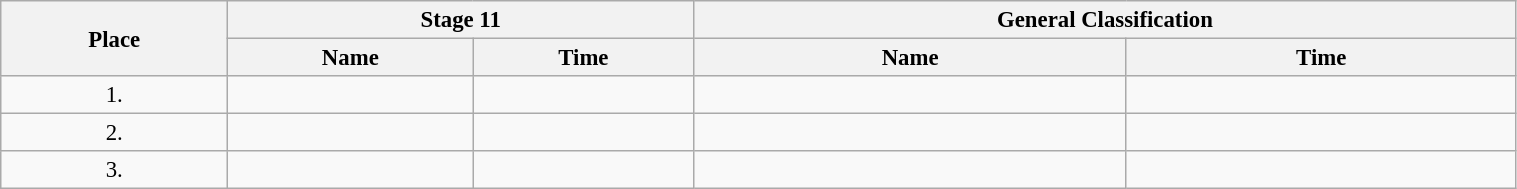<table class=wikitable style="font-size:95%" width="80%">
<tr>
<th rowspan="2">Place</th>
<th colspan="2">Stage 11</th>
<th colspan="2">General Classification</th>
</tr>
<tr>
<th>Name</th>
<th>Time</th>
<th>Name</th>
<th>Time</th>
</tr>
<tr>
<td align="center">1.</td>
<td></td>
<td></td>
<td></td>
<td></td>
</tr>
<tr>
<td align="center">2.</td>
<td></td>
<td></td>
<td></td>
<td></td>
</tr>
<tr>
<td align="center">3.</td>
<td></td>
<td></td>
<td></td>
<td></td>
</tr>
</table>
